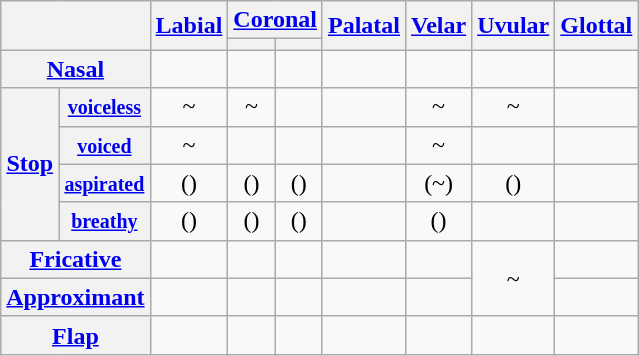<table class="wikitable" style="text-align:center;">
<tr>
<th colspan="2" rowspan="2"></th>
<th rowspan="2"><a href='#'>Labial</a></th>
<th colspan="2"><a href='#'>Coronal</a></th>
<th rowspan="2"><a href='#'>Palatal</a></th>
<th rowspan="2"><a href='#'>Velar</a></th>
<th rowspan="2"><a href='#'>Uvular</a></th>
<th rowspan="2"><a href='#'>Glottal</a></th>
</tr>
<tr>
<th></th>
<th></th>
</tr>
<tr>
<th colspan="2"><a href='#'>Nasal</a></th>
<td></td>
<td></td>
<td></td>
<td></td>
<td></td>
<td></td>
<td></td>
</tr>
<tr>
<th rowspan="4"><a href='#'>Stop</a></th>
<th><small><a href='#'>voiceless</a></small></th>
<td>~</td>
<td>~</td>
<td></td>
<td></td>
<td>~</td>
<td>~</td>
<td></td>
</tr>
<tr>
<th><small><a href='#'>voiced</a></small></th>
<td>~</td>
<td></td>
<td></td>
<td></td>
<td>~</td>
<td></td>
<td></td>
</tr>
<tr>
<th><small><a href='#'>aspirated</a></small></th>
<td>()</td>
<td>()</td>
<td>()</td>
<td></td>
<td>(~)</td>
<td>()</td>
<td></td>
</tr>
<tr>
<th><small><a href='#'>breathy</a></small></th>
<td>()</td>
<td>()</td>
<td>()</td>
<td></td>
<td>()</td>
<td></td>
<td></td>
</tr>
<tr>
<th colspan="2"><a href='#'>Fricative</a></th>
<td></td>
<td></td>
<td></td>
<td></td>
<td></td>
<td rowspan="2">~</td>
<td></td>
</tr>
<tr>
<th colspan="2"><a href='#'>Approximant</a></th>
<td></td>
<td></td>
<td></td>
<td></td>
<td></td>
<td></td>
</tr>
<tr>
<th colspan="2"><a href='#'>Flap</a></th>
<td></td>
<td></td>
<td></td>
<td></td>
<td></td>
<td></td>
<td></td>
</tr>
</table>
